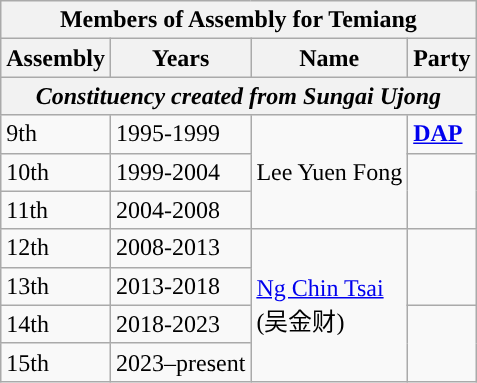<table class="wikitable">
<tr>
<th colspan="4">Members of Assembly for Temiang</th>
</tr>
<tr>
<th>Assembly</th>
<th>Years</th>
<th>Name</th>
<th>Party</th>
</tr>
<tr>
<th colspan="4"><em>Constituency created from Sungai Ujong</em></th>
</tr>
<tr>
<td>9th</td>
<td>1995-1999</td>
<td rowspan="3">Lee Yuen Fong</td>
<td><strong><a href='#'>DAP</a></strong></td>
</tr>
<tr>
<td>10th</td>
<td>1999-2004</td>
<td rowspan="2"></td>
</tr>
<tr>
<td>11th</td>
<td>2004-2008</td>
</tr>
<tr>
<td>12th</td>
<td>2008-2013</td>
<td rowspan="4"><a href='#'>Ng Chin Tsai</a> <br> (吴金财)</td>
<td rowspan="2"></td>
</tr>
<tr>
<td>13th</td>
<td>2013-2018</td>
</tr>
<tr>
<td>14th</td>
<td>2018-2023</td>
<td rowspan="2"></td>
</tr>
<tr>
<td>15th</td>
<td>2023–present</td>
</tr>
</table>
